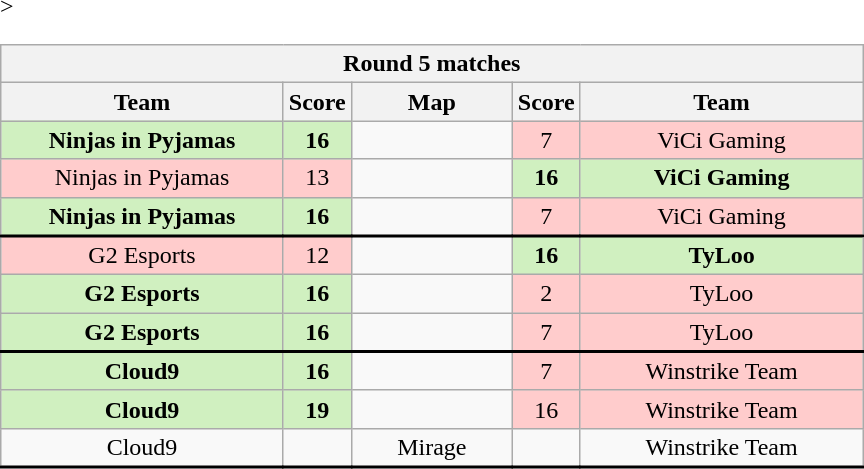<table class="wikitable" style="text-align: center;">
<tr>
<th colspan=5>Round 5 matches</th>
</tr>
<tr <noinclude>>
<th width="181px">Team</th>
<th width="20px">Score</th>
<th width="100px">Map</th>
<th width="20px">Score</th>
<th width="181px">Team</noinclude></th>
</tr>
<tr>
<td style="background: #D0F0C0;"><strong>Ninjas in Pyjamas</strong></td>
<td style="background: #D0F0C0;"><strong>16</strong></td>
<td></td>
<td style="background: #FFCCCC;">7</td>
<td style="background: #FFCCCC;">ViCi Gaming</td>
</tr>
<tr>
<td style="background: #FFCCCC;">Ninjas in Pyjamas</td>
<td style="background: #FFCCCC;">13</td>
<td></td>
<td style="background: #D0F0C0;"><strong>16</strong></td>
<td style="background: #D0F0C0;"><strong>ViCi Gaming</strong></td>
</tr>
<tr style="text-align:center;border-width:0 0 2px 0; border-style:solid;border-color:black;">
<td style="background: #D0F0C0;"><strong>Ninjas in Pyjamas</strong></td>
<td style="background: #D0F0C0;"><strong>16</strong></td>
<td></td>
<td style="background: #FFCCCC;">7</td>
<td style="background: #FFCCCC;">ViCi Gaming</td>
</tr>
<tr>
<td style="background: #FFCCCC;">G2 Esports</td>
<td style="background: #FFCCCC;">12</td>
<td></td>
<td style="background: #D0F0C0;"><strong>16</strong></td>
<td style="background: #D0F0C0;"><strong>TyLoo</strong></td>
</tr>
<tr>
<td style="background: #D0F0C0;"><strong>G2 Esports</strong></td>
<td style="background: #D0F0C0;"><strong>16</strong></td>
<td></td>
<td style="background: #FFCCCC;">2</td>
<td style="background: #FFCCCC;">TyLoo</td>
</tr>
<tr style="text-align:center;border-width:0 0 2px 0; border-style:solid;border-color:black;">
<td style="background: #D0F0C0;"><strong>G2 Esports</strong></td>
<td style="background: #D0F0C0;"><strong>16</strong></td>
<td></td>
<td style="background: #FFCCCC;">7</td>
<td style="background: #FFCCCC;">TyLoo</td>
</tr>
<tr>
<td style="background: #D0F0C0;"><strong>Cloud9</strong></td>
<td style="background: #D0F0C0;"><strong>16</strong></td>
<td></td>
<td style="background: #FFCCCC;">7</td>
<td style="background: #FFCCCC;">Winstrike Team</td>
</tr>
<tr>
<td style="background: #D0F0C0;"><strong>Cloud9</strong></td>
<td style="background: #D0F0C0;"><strong>19</strong></td>
<td></td>
<td style="background: #FFCCCC;">16</td>
<td style="background: #FFCCCC;">Winstrike Team</td>
</tr>
<tr style="text-align:center;border-width:0 0 2px 0; border-style:solid;border-color:black;">
<td>Cloud9</td>
<td></td>
<td>Mirage</td>
<td></td>
<td>Winstrike Team</td>
</tr>
</table>
